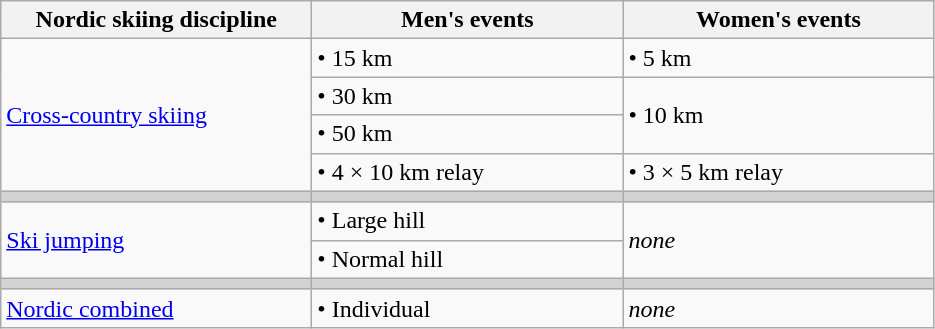<table class="wikitable">
<tr>
<th width=200!>Nordic skiing discipline</th>
<th width=200!>Men's events</th>
<th width=200!>Women's events</th>
</tr>
<tr>
<td rowspan=4><a href='#'>Cross-country skiing</a></td>
<td>• 15 km</td>
<td>• 5 km</td>
</tr>
<tr>
<td>• 30 km</td>
<td rowspan=2>• 10 km</td>
</tr>
<tr>
<td>• 50 km</td>
</tr>
<tr>
<td>• 4 × 10 km relay</td>
<td>• 3 × 5 km relay</td>
</tr>
<tr bgcolor=lightgray>
<td></td>
<td></td>
<td></td>
</tr>
<tr>
<td rowspan=2><a href='#'>Ski jumping</a></td>
<td>• Large hill</td>
<td rowspan=2><em>none</em></td>
</tr>
<tr>
<td>• Normal hill</td>
</tr>
<tr bgcolor=lightgray>
<td></td>
<td></td>
<td></td>
</tr>
<tr>
<td><a href='#'>Nordic combined</a></td>
<td>• Individual</td>
<td><em>none</em></td>
</tr>
</table>
